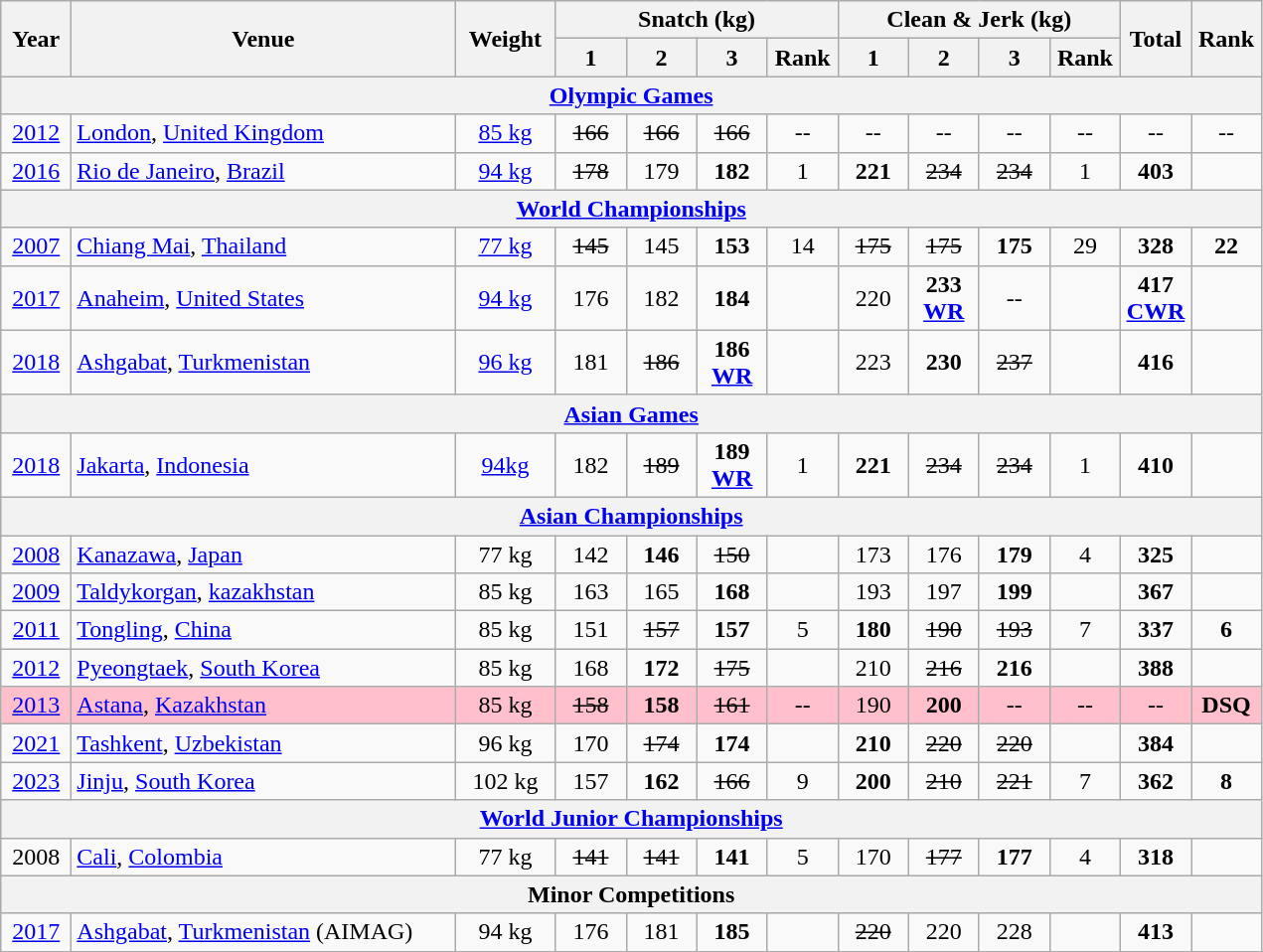<table class = "wikitable" style="text-align:center;">
<tr>
<th rowspan=2 width=40>Year</th>
<th rowspan=2 width=250>Venue</th>
<th rowspan=2 width=60>Weight</th>
<th colspan=4>Snatch (kg)</th>
<th colspan=4>Clean & Jerk (kg)</th>
<th rowspan=2 width=40>Total</th>
<th rowspan=2 width=40>Rank</th>
</tr>
<tr>
<th width=40>1</th>
<th width=40>2</th>
<th width=40>3</th>
<th width=40>Rank</th>
<th width=40>1</th>
<th width=40>2</th>
<th width=40>3</th>
<th width=40>Rank</th>
</tr>
<tr>
<th colspan=13><a href='#'>Olympic Games</a></th>
</tr>
<tr>
<td><a href='#'>2012</a></td>
<td align=left> <a href='#'>London</a>, <a href='#'>United Kingdom</a></td>
<td><a href='#'>85 kg</a></td>
<td><s>166</s></td>
<td><s>166</s></td>
<td><s>166</s></td>
<td>--</td>
<td>--</td>
<td>--</td>
<td>--</td>
<td>--</td>
<td>--</td>
<td>--</td>
</tr>
<tr>
<td><a href='#'>2016</a></td>
<td align=left> <a href='#'>Rio de Janeiro</a>, <a href='#'>Brazil</a></td>
<td><a href='#'>94 kg</a></td>
<td><s>178</s></td>
<td>179</td>
<td><strong>182</strong></td>
<td>1</td>
<td><strong>221</strong></td>
<td><s>234</s></td>
<td><s>234</s></td>
<td>1</td>
<td><strong>403</strong></td>
<td></td>
</tr>
<tr>
<th colspan=13><a href='#'>World Championships</a></th>
</tr>
<tr>
<td><a href='#'>2007</a></td>
<td align=left> <a href='#'>Chiang Mai</a>, <a href='#'>Thailand</a></td>
<td><a href='#'>77 kg</a></td>
<td><s>145</s></td>
<td>145</td>
<td><strong>153</strong></td>
<td>14</td>
<td><s>175</s></td>
<td><s>175</s></td>
<td><strong>175</strong></td>
<td>29</td>
<td><strong>328</strong></td>
<td><strong>22</strong></td>
</tr>
<tr>
<td><a href='#'>2017</a></td>
<td align=left> <a href='#'>Anaheim</a>, <a href='#'>United States</a></td>
<td><a href='#'>94 kg</a></td>
<td>176</td>
<td>182</td>
<td><strong>184</strong></td>
<td></td>
<td>220</td>
<td><strong>233 <a href='#'>WR</a></strong></td>
<td>--</td>
<td></td>
<td><strong>417 <a href='#'>CWR</a></strong></td>
<td></td>
</tr>
<tr>
<td><a href='#'>2018</a></td>
<td align=left> <a href='#'>Ashgabat</a>, <a href='#'>Turkmenistan</a></td>
<td><a href='#'>96 kg</a></td>
<td>181</td>
<td><s>186</s></td>
<td><strong>186 <a href='#'>WR</a></strong></td>
<td></td>
<td>223</td>
<td><strong>230</strong></td>
<td><s>237</s></td>
<td></td>
<td><strong>416</strong></td>
<td></td>
</tr>
<tr>
<th colspan=13><a href='#'>Asian Games</a></th>
</tr>
<tr>
<td><a href='#'>2018</a></td>
<td align=left> <a href='#'>Jakarta</a>, <a href='#'>Indonesia</a></td>
<td><a href='#'>94kg</a></td>
<td>182</td>
<td><s>189</s></td>
<td><strong>189</strong><br><a href='#'><strong>WR</strong></a></td>
<td>1</td>
<td><strong>221</strong></td>
<td><s>234</s></td>
<td><s>234</s></td>
<td>1</td>
<td><strong>410</strong></td>
<td></td>
</tr>
<tr>
<th colspan=13><a href='#'>Asian Championships</a></th>
</tr>
<tr>
<td><a href='#'>2008</a></td>
<td align=left> <a href='#'>Kanazawa</a>, <a href='#'>Japan</a></td>
<td>77 kg</td>
<td>142</td>
<td><strong>146</strong></td>
<td><s>150</s></td>
<td></td>
<td>173</td>
<td>176</td>
<td><strong>179</strong></td>
<td>4</td>
<td><strong>325</strong></td>
<td></td>
</tr>
<tr>
<td><a href='#'>2009</a></td>
<td align=left> <a href='#'>Taldykorgan</a>, <a href='#'>kazakhstan</a></td>
<td>85 kg</td>
<td>163</td>
<td>165</td>
<td><strong>168</strong></td>
<td></td>
<td>193</td>
<td>197</td>
<td><strong>199</strong></td>
<td></td>
<td><strong>367</strong></td>
<td></td>
</tr>
<tr>
<td><a href='#'>2011</a></td>
<td align=left> <a href='#'>Tongling</a>, <a href='#'>China</a></td>
<td>85 kg</td>
<td>151</td>
<td><s>157</s></td>
<td><strong>157</strong></td>
<td>5</td>
<td><strong>180</strong></td>
<td><s>190</s></td>
<td><s>193</s></td>
<td>7</td>
<td><strong>337</strong></td>
<td><strong>6</strong></td>
</tr>
<tr>
<td><a href='#'>2012</a></td>
<td align=left> <a href='#'>Pyeongtaek</a>, <a href='#'>South Korea</a></td>
<td>85 kg</td>
<td>168</td>
<td><strong>172</strong></td>
<td><s>175</s></td>
<td></td>
<td>210</td>
<td><s>216</s></td>
<td><strong>216</strong></td>
<td></td>
<td><strong>388</strong></td>
<td></td>
</tr>
<tr bgcolor=pink>
<td><a href='#'>2013</a></td>
<td align=left> <a href='#'>Astana</a>, <a href='#'>Kazakhstan</a></td>
<td>85 kg</td>
<td><s>158</s></td>
<td><strong>158</strong></td>
<td><s>161</s></td>
<td>--</td>
<td>190</td>
<td><strong>200</strong></td>
<td>--</td>
<td>--</td>
<td>--</td>
<td><strong>DSQ</strong></td>
</tr>
<tr>
<td><a href='#'>2021</a></td>
<td align=left> <a href='#'>Tashkent</a>, <a href='#'>Uzbekistan</a></td>
<td>96 kg</td>
<td>170</td>
<td><s>174</s></td>
<td><strong>174</strong></td>
<td></td>
<td><strong>210</strong></td>
<td><s>220</s></td>
<td><s>220</s></td>
<td></td>
<td><strong>384</strong></td>
<td></td>
</tr>
<tr>
<td><a href='#'>2023</a></td>
<td align=left> <a href='#'>Jinju</a>, <a href='#'>South Korea</a></td>
<td>102 kg</td>
<td>157</td>
<td><strong>162</strong></td>
<td><s>166</s></td>
<td>9</td>
<td><strong>200</strong></td>
<td><s>210</s></td>
<td><s>221</s></td>
<td>7</td>
<td><strong>362</strong></td>
<td><strong>8</strong></td>
</tr>
<tr>
<th colspan=13><a href='#'>World Junior Championships</a></th>
</tr>
<tr>
<td>2008</td>
<td align=left> <a href='#'>Cali</a>, <a href='#'>Colombia</a></td>
<td>77 kg</td>
<td><s>141</s></td>
<td><s>141</s></td>
<td><strong>141</strong></td>
<td>5</td>
<td>170</td>
<td><s>177</s></td>
<td><strong>177</strong></td>
<td>4</td>
<td><strong>318</strong></td>
<td></td>
</tr>
<tr>
<th colspan=13>Minor Competitions</th>
</tr>
<tr>
<td><a href='#'>2017</a></td>
<td align=left> <a href='#'>Ashgabat</a>, <a href='#'>Turkmenistan</a> (AIMAG)</td>
<td>94 kg</td>
<td>176</td>
<td>181</td>
<td><strong>185</strong></td>
<td></td>
<td><s>220</s></td>
<td>220</td>
<td>228</td>
<td></td>
<td><strong>413</strong></td>
<td></td>
</tr>
<tr>
</tr>
</table>
